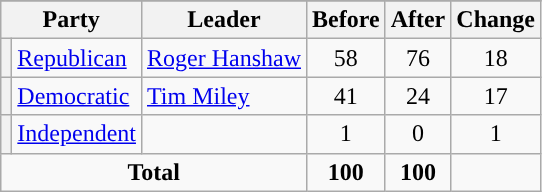<table class="wikitable" style="text-align:center;">
<tr>
</tr>
<tr>
<th colspan=2>Party</th>
<th>Leader</th>
<th>Before</th>
<th>After</th>
<th>Change</th>
</tr>
<tr>
<th style="background-color:"></th>
<td style="text-align:left;"><a href='#'>Republican</a></td>
<td style="text-align:left;"><a href='#'>Roger Hanshaw</a></td>
<td>58</td>
<td>76</td>
<td> 18</td>
</tr>
<tr>
<th style="background-color:"></th>
<td style="text-align:left;"><a href='#'>Democratic</a></td>
<td style="text-align:left;"><a href='#'>Tim Miley</a></td>
<td>41</td>
<td>24</td>
<td> 17</td>
</tr>
<tr>
<th style="background-color:"></th>
<td style="text-align:left;"><a href='#'>Independent</a></td>
<td style="text-align:left;"></td>
<td>1</td>
<td>0</td>
<td> 1</td>
</tr>
<tr>
<td colspan=3><strong>Total</strong></td>
<td><strong>100</strong></td>
<td><strong>100</strong></td>
<td></td>
</tr>
</table>
